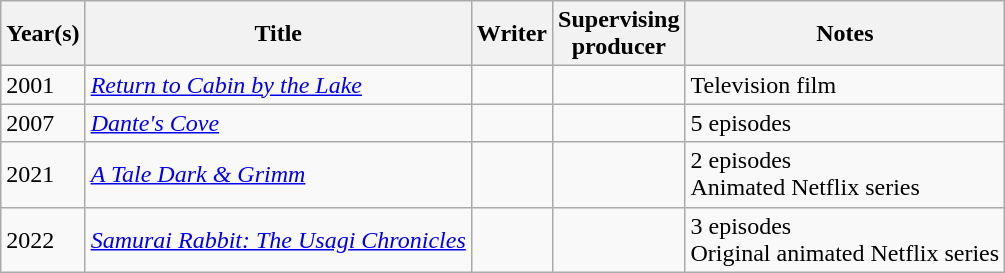<table class=wikitable>
<tr>
<th>Year(s)</th>
<th>Title</th>
<th>Writer</th>
<th>Supervising<br>producer</th>
<th>Notes</th>
</tr>
<tr>
<td>2001</td>
<td><em><a href='#'>Return to Cabin by the Lake</a></em></td>
<td></td>
<td></td>
<td>Television film</td>
</tr>
<tr>
<td>2007</td>
<td><em><a href='#'>Dante's Cove</a></em></td>
<td></td>
<td></td>
<td>5 episodes</td>
</tr>
<tr>
<td>2021</td>
<td><em><a href='#'>A Tale Dark & Grimm</a></em></td>
<td></td>
<td></td>
<td>2 episodes<br>Animated Netflix series</td>
</tr>
<tr>
<td>2022</td>
<td><em><a href='#'>Samurai Rabbit: The Usagi Chronicles</a></em></td>
<td></td>
<td></td>
<td>3 episodes<br>Original animated Netflix series</td>
</tr>
</table>
